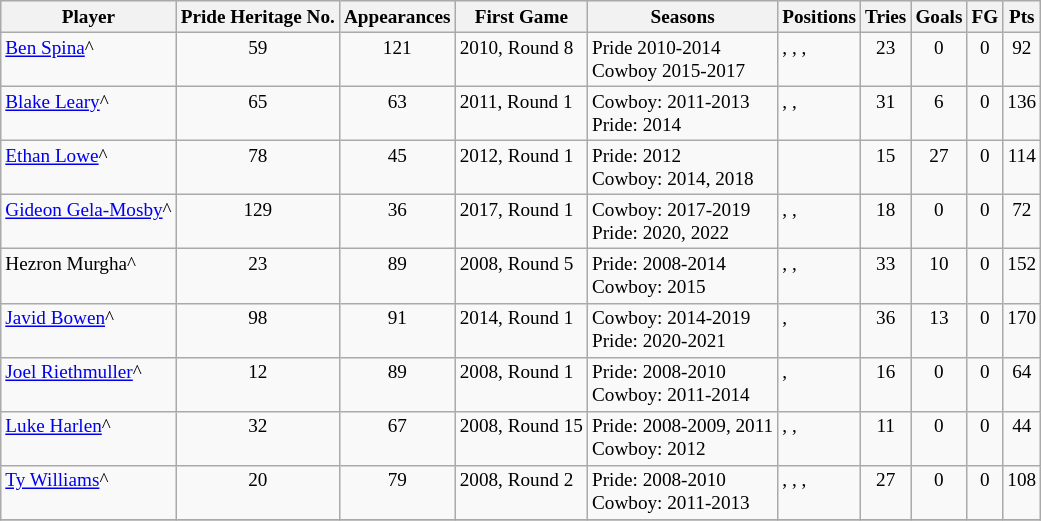<table class="vertical-align-top wikitable" style="font-size:80%">
<tr bgcolor="#efefef">
<th>Player</th>
<th>Pride Heritage No.</th>
<th>Appearances</th>
<th>First Game</th>
<th>Seasons</th>
<th>Positions</th>
<th>Tries</th>
<th>Goals</th>
<th>FG</th>
<th>Pts</th>
</tr>
<tr>
<td valign="top">  <a href='#'>Ben Spina</a>^</td>
<td align="center" valign="top">59</td>
<td align="center" valign="top">121</td>
<td valign="top">2010, Round 8</td>
<td valign="top">Pride 2010-2014<br>Cowboy 2015-2017</td>
<td valign="top">, , , </td>
<td align="center" valign="top">23</td>
<td align="center" valign="top">0</td>
<td align="center" valign="top">0</td>
<td align="center" valign="top">92</td>
</tr>
<tr>
<td valign="top">  <a href='#'>Blake Leary</a>^</td>
<td align="center" valign="top">65</td>
<td align="center" valign="top">63</td>
<td valign="top">2011, Round 1</td>
<td valign="top">Cowboy: 2011-2013<br>Pride: 2014</td>
<td valign="top">, , </td>
<td align="center" valign="top">31</td>
<td align="center" valign="top">6</td>
<td align="center" valign="top">0</td>
<td align="center" valign="top">136</td>
</tr>
<tr>
<td valign="top">  <a href='#'>Ethan Lowe</a>^</td>
<td align="center" valign="top">78</td>
<td align="center" valign="top">45</td>
<td valign="top">2012, Round 1</td>
<td valign="top">Pride: 2012<br>Cowboy: 2014, 2018</td>
<td valign="top"></td>
<td align="center" valign="top">15</td>
<td align="center" valign="top">27</td>
<td align="center" valign="top">0</td>
<td align="center" valign="top">114</td>
</tr>
<tr>
<td valign="top">  <a href='#'>Gideon Gela-Mosby</a>^</td>
<td align="center" valign="top">129</td>
<td align="center" valign="top">36</td>
<td valign="top">2017, Round 1</td>
<td valign="top">Cowboy: 2017-2019<br>Pride: 2020, 2022</td>
<td valign="top">, , </td>
<td align="center" valign="top">18</td>
<td align="center" valign="top">0</td>
<td align="center" valign="top">0</td>
<td align="center" valign="top">72</td>
</tr>
<tr>
<td valign="top">  Hezron Murgha^</td>
<td align="center" valign="top">23</td>
<td align="center" valign="top">89</td>
<td valign="top">2008, Round 5</td>
<td valign="top">Pride: 2008-2014<br>Cowboy: 2015</td>
<td valign="top">, , </td>
<td align="center" valign="top">33</td>
<td align="center" valign="top">10</td>
<td align="center" valign="top">0</td>
<td align="center" valign="top">152</td>
</tr>
<tr>
<td valign="top">  <a href='#'>Javid Bowen</a>^</td>
<td align="center" valign="top">98</td>
<td align="center" valign="top">91</td>
<td valign="top">2014, Round 1</td>
<td valign="top">Cowboy: 2014-2019<br>Pride: 2020-2021</td>
<td valign="top">, </td>
<td align="center" valign="top">36</td>
<td align="center" valign="top">13</td>
<td align="center" valign="top">0</td>
<td align="center" valign="top">170</td>
</tr>
<tr>
<td valign="top">  <a href='#'>Joel Riethmuller</a>^</td>
<td align="center" valign="top">12</td>
<td align="center" valign="top">89</td>
<td valign="top">2008, Round 1</td>
<td valign="top">Pride: 2008-2010<br>Cowboy: 2011-2014</td>
<td valign="top">, </td>
<td align="center" valign="top">16</td>
<td align="center" valign="top">0</td>
<td align="center" valign="top">0</td>
<td align="center" valign="top">64</td>
</tr>
<tr>
<td valign="top">  <a href='#'>Luke Harlen</a>^</td>
<td align="center" valign="top">32</td>
<td align="center" valign="top">67</td>
<td valign="top">2008, Round 15</td>
<td valign="top">Pride: 2008-2009, 2011<br>Cowboy: 2012</td>
<td valign="top">, , </td>
<td align="center" valign="top">11</td>
<td align="center" valign="top">0</td>
<td align="center" valign="top">0</td>
<td align="center" valign="top">44</td>
</tr>
<tr>
<td valign="top">  <a href='#'>Ty Williams</a>^</td>
<td align="center" valign="top">20</td>
<td align="center" valign="top">79</td>
<td valign="top">2008, Round 2</td>
<td valign="top">Pride: 2008-2010<br>Cowboy: 2011-2013</td>
<td valign="top">, , , </td>
<td align="center" valign="top">27</td>
<td align="center" valign="top">0</td>
<td align="center" valign="top">0</td>
<td align="center" valign="top">108</td>
</tr>
<tr>
</tr>
</table>
